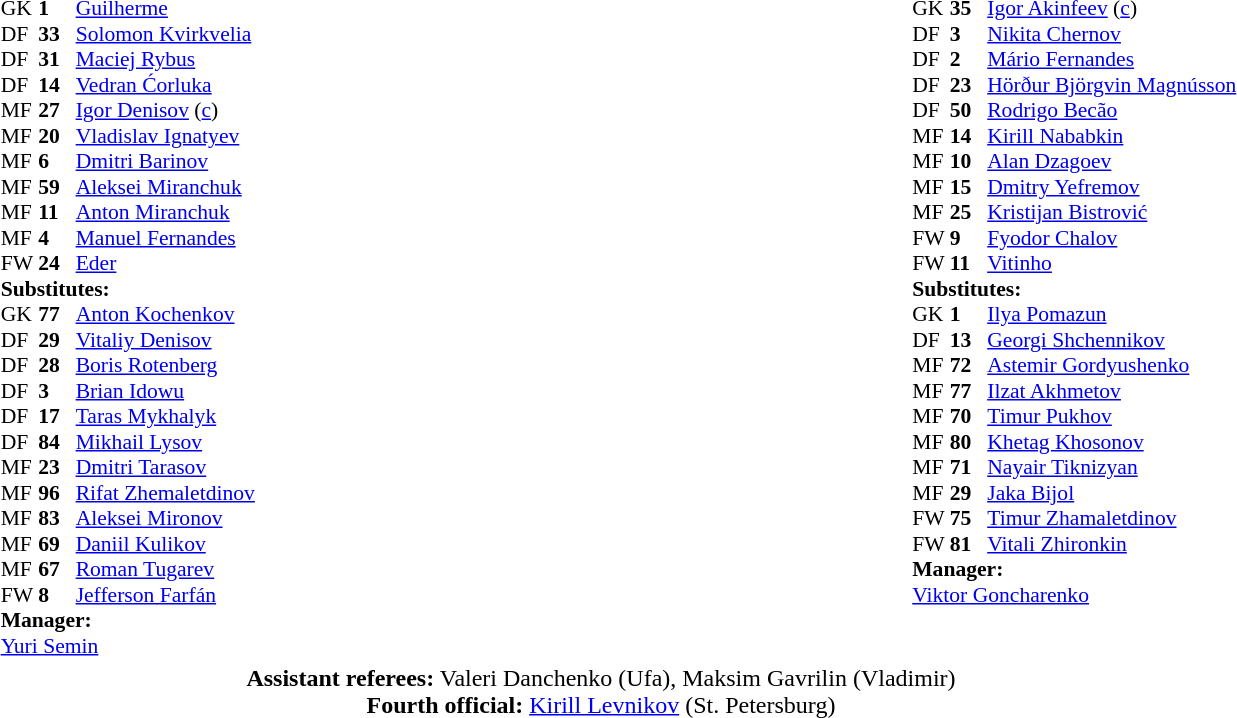<table width="100%">
<tr>
<td valign="top" width="50%" align=center><br><table style="font-size: 90%" cellspacing="0" cellpadding="0" align=center>
<tr>
<td colspan="4"></td>
</tr>
<tr>
<th width=25></th>
<th width=25></th>
</tr>
<tr>
<td>GK</td>
<td><strong>1</strong></td>
<td> <a href='#'>Guilherme</a></td>
</tr>
<tr>
<td>DF</td>
<td><strong>33</strong></td>
<td> <a href='#'>Solomon Kvirkvelia</a></td>
<td></td>
</tr>
<tr>
<td>DF</td>
<td><strong>31</strong></td>
<td> <a href='#'>Maciej Rybus</a></td>
</tr>
<tr>
<td>DF</td>
<td><strong>14</strong></td>
<td> <a href='#'>Vedran Ćorluka</a></td>
<td></td>
</tr>
<tr>
<td>MF</td>
<td><strong>27</strong></td>
<td> <a href='#'>Igor Denisov</a>  (<a href='#'>c</a>)</td>
<td></td>
</tr>
<tr>
<td>MF</td>
<td><strong>20</strong></td>
<td> <a href='#'>Vladislav Ignatyev</a></td>
</tr>
<tr>
<td>MF</td>
<td><strong>6</strong></td>
<td> <a href='#'>Dmitri Barinov</a></td>
</tr>
<tr>
<td>MF</td>
<td><strong>59</strong></td>
<td> <a href='#'>Aleksei Miranchuk</a></td>
</tr>
<tr>
<td>MF</td>
<td><strong>11</strong></td>
<td> <a href='#'>Anton Miranchuk</a></td>
</tr>
<tr>
<td>MF</td>
<td><strong>4</strong></td>
<td> <a href='#'>Manuel Fernandes</a></td>
<td></td>
</tr>
<tr>
<td>FW</td>
<td><strong>24</strong></td>
<td> <a href='#'>Eder</a></td>
<td></td>
</tr>
<tr>
<td colspan=3><strong>Substitutes:</strong></td>
</tr>
<tr>
<td>GK</td>
<td><strong>77</strong></td>
<td> <a href='#'>Anton Kochenkov</a></td>
</tr>
<tr>
<td>DF</td>
<td><strong>29</strong></td>
<td> <a href='#'>Vitaliy Denisov</a></td>
</tr>
<tr>
<td>DF</td>
<td><strong>28</strong></td>
<td> <a href='#'>Boris Rotenberg</a></td>
</tr>
<tr>
<td>DF</td>
<td><strong>3</strong></td>
<td> <a href='#'>Brian Idowu</a></td>
<td></td>
</tr>
<tr>
<td>DF</td>
<td><strong>17</strong></td>
<td> <a href='#'>Taras Mykhalyk</a></td>
</tr>
<tr>
<td>DF</td>
<td><strong>84</strong></td>
<td> <a href='#'>Mikhail Lysov</a></td>
</tr>
<tr>
<td>MF</td>
<td><strong>23</strong></td>
<td> <a href='#'>Dmitri Tarasov</a></td>
<td></td>
</tr>
<tr>
<td>MF</td>
<td><strong>96</strong></td>
<td> <a href='#'>Rifat Zhemaletdinov</a></td>
<td></td>
</tr>
<tr>
<td>MF</td>
<td><strong>83</strong></td>
<td> <a href='#'>Aleksei Mironov</a></td>
</tr>
<tr>
<td>MF</td>
<td><strong>69</strong></td>
<td> <a href='#'>Daniil Kulikov</a></td>
</tr>
<tr>
<td>MF</td>
<td><strong>67</strong></td>
<td> <a href='#'>Roman Tugarev</a></td>
</tr>
<tr>
<td>FW</td>
<td><strong>8</strong></td>
<td> <a href='#'>Jefferson Farfán</a></td>
<td></td>
</tr>
<tr>
<td colspan=3><strong>Manager:</strong></td>
</tr>
<tr>
<td colspan=4> <a href='#'>Yuri Semin</a></td>
</tr>
<tr>
</tr>
</table>
</td>
<td valign="top" width="50%"><br><table style="font-size: 90%" cellspacing="0" cellpadding="0" align=center>
<tr>
<td colspan="4"></td>
</tr>
<tr>
<th width=25></th>
<th width=25></th>
</tr>
<tr>
<td>GK</td>
<td><strong>35</strong></td>
<td> <a href='#'>Igor Akinfeev</a> (<a href='#'>c</a>)</td>
</tr>
<tr>
<td>DF</td>
<td><strong>3</strong></td>
<td> <a href='#'>Nikita Chernov</a></td>
<td></td>
</tr>
<tr>
<td>DF</td>
<td><strong>2</strong></td>
<td> <a href='#'>Mário Fernandes</a></td>
</tr>
<tr>
<td>DF</td>
<td><strong>23</strong></td>
<td> <a href='#'>Hörður Björgvin Magnússon</a></td>
</tr>
<tr>
<td>DF</td>
<td><strong>50</strong></td>
<td> <a href='#'>Rodrigo Becão</a></td>
</tr>
<tr>
<td>MF</td>
<td><strong>14</strong></td>
<td> <a href='#'>Kirill Nababkin</a></td>
<td></td>
</tr>
<tr>
<td>MF</td>
<td><strong>10</strong></td>
<td> <a href='#'>Alan Dzagoev</a></td>
<td></td>
</tr>
<tr>
<td>MF</td>
<td><strong>15</strong></td>
<td> <a href='#'>Dmitry Yefremov</a></td>
<td></td>
</tr>
<tr>
<td>MF</td>
<td><strong>25</strong></td>
<td> <a href='#'>Kristijan Bistrović</a></td>
<td></td>
</tr>
<tr>
<td>FW</td>
<td><strong>9</strong></td>
<td> <a href='#'>Fyodor Chalov</a></td>
</tr>
<tr>
<td>FW</td>
<td><strong>11</strong></td>
<td> <a href='#'>Vitinho</a></td>
<td></td>
</tr>
<tr>
<td colspan=3><strong>Substitutes:</strong></td>
</tr>
<tr>
<td>GK</td>
<td><strong>1</strong></td>
<td> <a href='#'>Ilya Pomazun</a></td>
</tr>
<tr>
<td>DF</td>
<td><strong>13</strong></td>
<td> <a href='#'>Georgi Shchennikov</a></td>
<td></td>
</tr>
<tr>
<td>MF</td>
<td><strong>72</strong></td>
<td> <a href='#'>Astemir Gordyushenko</a></td>
</tr>
<tr>
<td>MF</td>
<td><strong>77</strong></td>
<td> <a href='#'>Ilzat Akhmetov</a></td>
</tr>
<tr>
<td>MF</td>
<td><strong>70</strong></td>
<td> <a href='#'>Timur Pukhov</a></td>
</tr>
<tr>
<td>MF</td>
<td><strong>80</strong></td>
<td> <a href='#'>Khetag Khosonov</a></td>
<td></td>
</tr>
<tr>
<td>MF</td>
<td><strong>71</strong></td>
<td> <a href='#'>Nayair Tiknizyan</a></td>
</tr>
<tr>
<td>MF</td>
<td><strong>29</strong></td>
<td> <a href='#'>Jaka Bijol</a></td>
<td></td>
</tr>
<tr>
<td>FW</td>
<td><strong>75</strong></td>
<td> <a href='#'>Timur Zhamaletdinov</a></td>
<td></td>
</tr>
<tr>
<td>FW</td>
<td><strong>81</strong></td>
<td> <a href='#'>Vitali Zhironkin</a></td>
</tr>
<tr>
<td colspan=3><strong>Manager:</strong></td>
</tr>
<tr>
<td colspan=4> <a href='#'>Viktor Goncharenko</a></td>
</tr>
<tr>
</tr>
</table>
</td>
</tr>
<tr>
<td colspan=2 align=center><strong>Assistant referees:</strong> Valeri Danchenko (Ufa), Maksim Gavrilin (Vladimir)<br><strong>Fourth official:</strong> <a href='#'>Kirill Levnikov</a> (St. Petersburg)</td>
</tr>
</table>
